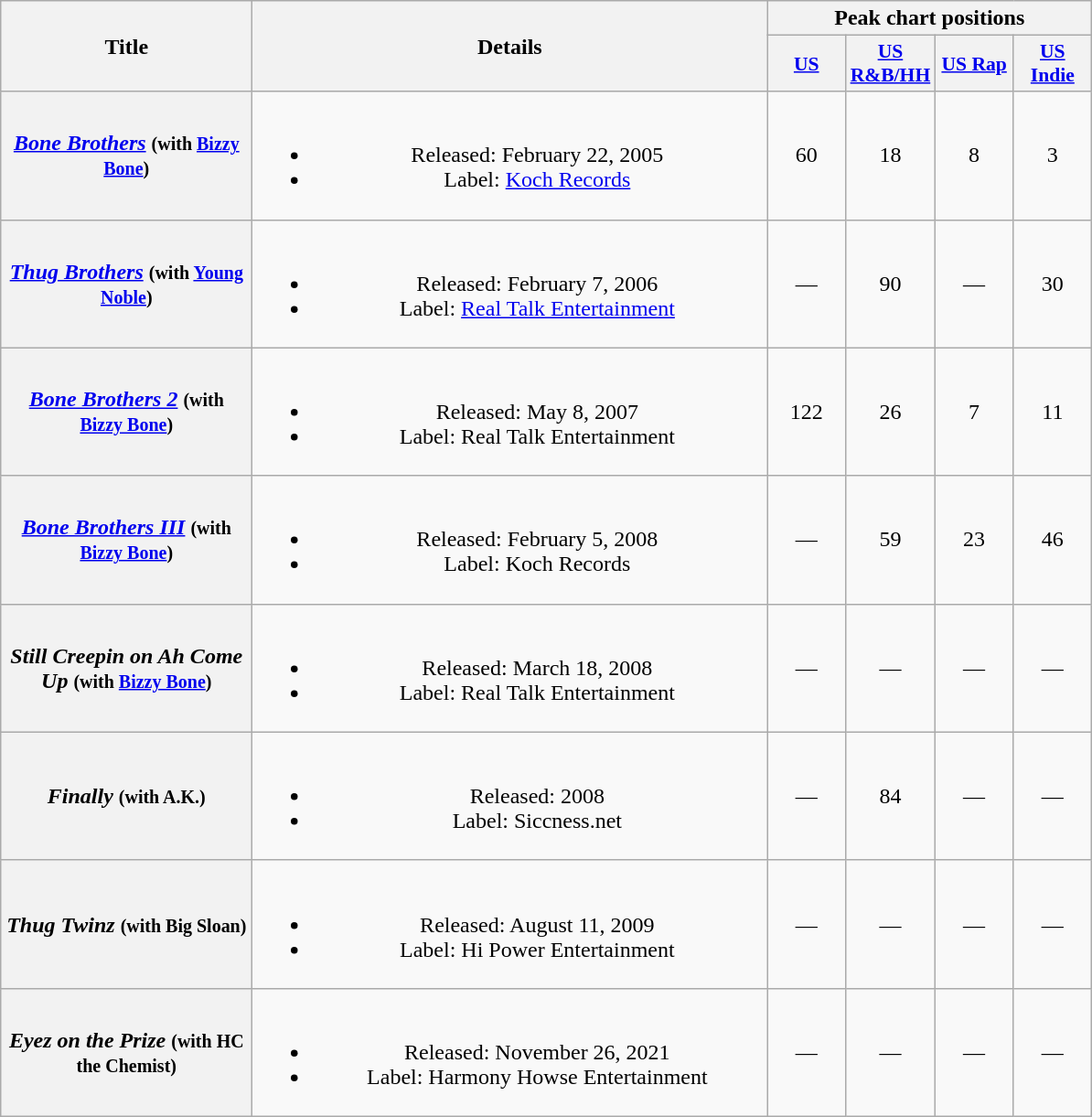<table class="wikitable plainrowheaders" style="text-align:center;">
<tr>
<th scope="col" rowspan="2" style="width:11em;">Title</th>
<th scope="col" rowspan="2" style="width:23em;">Details</th>
<th colspan="4" scope="col">Peak chart positions</th>
</tr>
<tr>
<th scope="col" style="width:3.5em;font-size:90%;"><a href='#'>US</a><br></th>
<th scope="col" style="width:3.5em;font-size:90%;"><a href='#'>US R&B/HH</a><br></th>
<th scope="col" style="width:3.5em;font-size:90%;"><a href='#'>US Rap</a><br></th>
<th scope="col" style="width:3.5em;font-size:90%;"><a href='#'>US Indie</a><br></th>
</tr>
<tr>
<th scope="row"><em><a href='#'>Bone Brothers</a></em> <small>(with <a href='#'>Bizzy Bone</a>)</small></th>
<td><br><ul><li>Released: February 22, 2005</li><li>Label: <a href='#'>Koch Records</a></li></ul></td>
<td>60</td>
<td>18</td>
<td>8</td>
<td>3</td>
</tr>
<tr>
<th scope="row"><em><a href='#'>Thug Brothers</a></em> <small>(with <a href='#'>Young Noble</a>)</small></th>
<td><br><ul><li>Released: February 7, 2006</li><li>Label: <a href='#'>Real Talk Entertainment</a></li></ul></td>
<td>—</td>
<td>90</td>
<td>—</td>
<td>30</td>
</tr>
<tr>
<th scope="row"><em><a href='#'>Bone Brothers 2</a></em> <small>(with <a href='#'>Bizzy Bone</a>)</small></th>
<td><br><ul><li>Released: May 8, 2007</li><li>Label: Real Talk Entertainment</li></ul></td>
<td>122</td>
<td>26</td>
<td>7</td>
<td>11</td>
</tr>
<tr>
<th scope="row"><em><a href='#'>Bone Brothers III</a></em> <small>(with <a href='#'>Bizzy Bone</a>)</small></th>
<td><br><ul><li>Released: February 5, 2008</li><li>Label: Koch Records</li></ul></td>
<td>—</td>
<td>59</td>
<td>23</td>
<td>46</td>
</tr>
<tr>
<th scope="row"><em>Still Creepin on Ah Come Up</em> <small>(with <a href='#'>Bizzy Bone</a>)</small></th>
<td><br><ul><li>Released: March 18, 2008</li><li>Label: Real Talk Entertainment</li></ul></td>
<td>—</td>
<td>—</td>
<td>—</td>
<td>—</td>
</tr>
<tr>
<th scope="row"><em>Finally</em> <small>(with A.K.)</small></th>
<td><br><ul><li>Released: 2008</li><li>Label: Siccness.net</li></ul></td>
<td>—</td>
<td>84</td>
<td>—</td>
<td>—</td>
</tr>
<tr>
<th scope="row"><em>Thug Twinz</em> <small>(with Big Sloan)</small></th>
<td><br><ul><li>Released: August 11, 2009</li><li>Label: Hi Power Entertainment</li></ul></td>
<td>—</td>
<td>—</td>
<td>—</td>
<td>—</td>
</tr>
<tr>
<th scope="row"><em>Eyez on the Prize</em> <small>(with HC the Chemist)</small></th>
<td><br><ul><li>Released: November 26, 2021</li><li>Label: Harmony Howse Entertainment</li></ul></td>
<td>—</td>
<td>—</td>
<td>—</td>
<td>—</td>
</tr>
</table>
